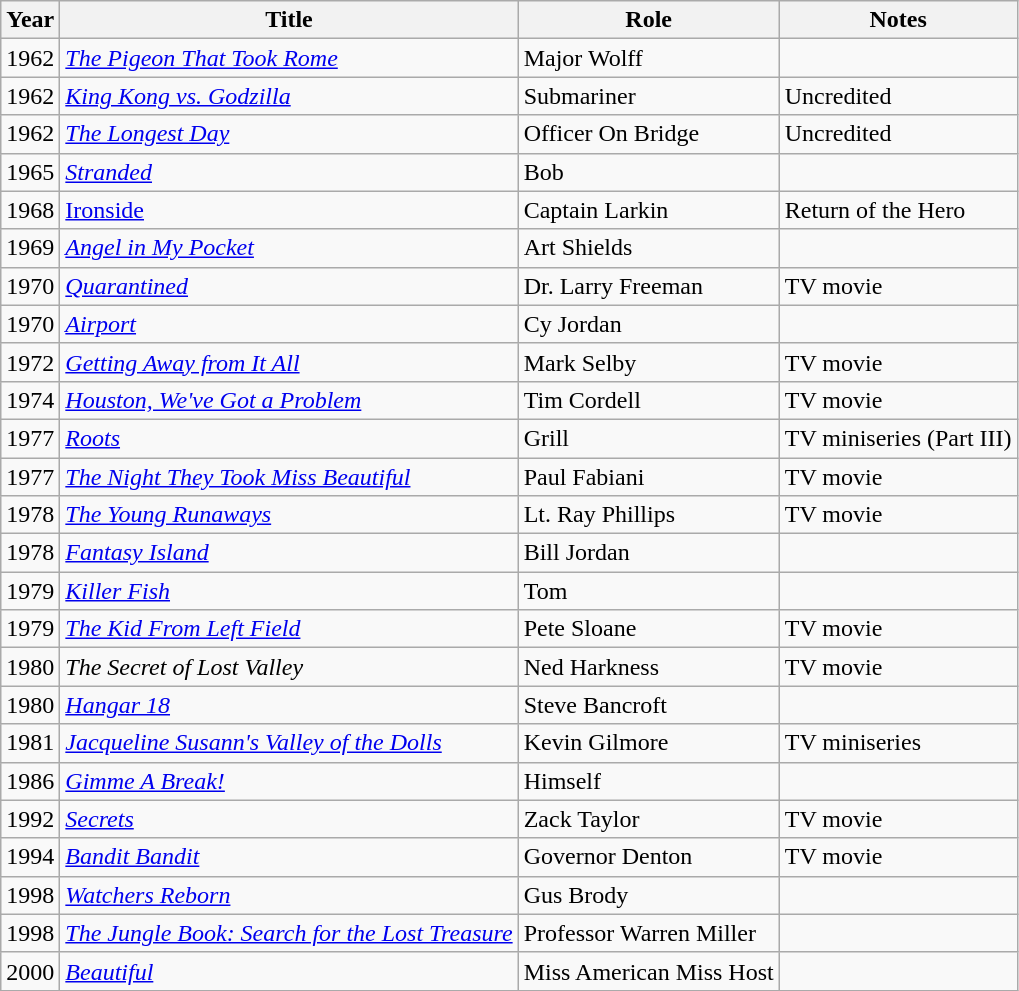<table class="wikitable">
<tr>
<th>Year</th>
<th>Title</th>
<th>Role</th>
<th>Notes</th>
</tr>
<tr>
<td>1962</td>
<td><em><a href='#'>The Pigeon That Took Rome</a></em></td>
<td>Major Wolff</td>
<td></td>
</tr>
<tr>
<td>1962</td>
<td><em><a href='#'>King Kong vs. Godzilla</a></em></td>
<td>Submariner</td>
<td>Uncredited</td>
</tr>
<tr>
<td>1962</td>
<td><em><a href='#'>The Longest Day</a></em></td>
<td>Officer On Bridge</td>
<td>Uncredited</td>
</tr>
<tr>
<td>1965</td>
<td><em><a href='#'>Stranded</a></em></td>
<td>Bob</td>
<td></td>
</tr>
<tr>
<td>1968</td>
<td><a href='#'>Ironside</a></td>
<td>Captain Larkin</td>
<td>Return of the Hero</td>
</tr>
<tr>
<td>1969</td>
<td><em><a href='#'>Angel in My Pocket</a></em></td>
<td>Art Shields</td>
<td></td>
</tr>
<tr>
<td>1970</td>
<td><em><a href='#'>Quarantined</a></em></td>
<td>Dr. Larry Freeman</td>
<td>TV movie</td>
</tr>
<tr>
<td>1970</td>
<td><em><a href='#'>Airport</a></em></td>
<td>Cy Jordan</td>
<td></td>
</tr>
<tr>
<td>1972</td>
<td><em><a href='#'>Getting Away from It All</a></em></td>
<td>Mark Selby</td>
<td>TV movie</td>
</tr>
<tr>
<td>1974</td>
<td><em><a href='#'>Houston, We've Got a Problem</a></em></td>
<td>Tim Cordell</td>
<td>TV movie</td>
</tr>
<tr>
<td>1977</td>
<td><em><a href='#'>Roots</a></em></td>
<td>Grill</td>
<td>TV miniseries (Part III)</td>
</tr>
<tr>
<td>1977</td>
<td><em><a href='#'>The Night They Took Miss Beautiful</a></em></td>
<td>Paul Fabiani</td>
<td>TV movie</td>
</tr>
<tr>
<td>1978</td>
<td><em><a href='#'>The Young Runaways</a></em></td>
<td>Lt. Ray Phillips</td>
<td>TV movie</td>
</tr>
<tr>
<td>1978</td>
<td><em><a href='#'>Fantasy Island</a></em></td>
<td>Bill Jordan</td>
<td></td>
</tr>
<tr>
<td>1979</td>
<td><em><a href='#'>Killer Fish</a></em></td>
<td>Tom</td>
<td></td>
</tr>
<tr>
<td>1979</td>
<td><em><a href='#'>The Kid From Left Field</a></em></td>
<td>Pete Sloane</td>
<td>TV movie</td>
</tr>
<tr>
<td>1980</td>
<td><em>The Secret of Lost Valley</em></td>
<td>Ned Harkness</td>
<td>TV movie</td>
</tr>
<tr>
<td>1980</td>
<td><em><a href='#'>Hangar 18</a></em></td>
<td>Steve Bancroft</td>
<td></td>
</tr>
<tr>
<td>1981</td>
<td><em><a href='#'>Jacqueline Susann's Valley of the Dolls</a></em></td>
<td>Kevin Gilmore</td>
<td>TV miniseries</td>
</tr>
<tr>
<td>1986</td>
<td><em><a href='#'>Gimme A Break!</a></em></td>
<td>Himself</td>
<td></td>
</tr>
<tr>
<td>1992</td>
<td><em><a href='#'>Secrets</a></em></td>
<td>Zack Taylor</td>
<td>TV movie</td>
</tr>
<tr>
<td>1994</td>
<td><em><a href='#'>Bandit Bandit</a></em></td>
<td>Governor Denton</td>
<td>TV movie</td>
</tr>
<tr>
<td>1998</td>
<td><em><a href='#'>Watchers Reborn</a></em></td>
<td>Gus Brody</td>
<td></td>
</tr>
<tr>
<td>1998</td>
<td><em><a href='#'>The Jungle Book: Search for the Lost Treasure</a></em></td>
<td>Professor Warren Miller</td>
<td></td>
</tr>
<tr>
<td>2000</td>
<td><em><a href='#'>Beautiful</a></em></td>
<td>Miss American Miss Host</td>
<td></td>
</tr>
</table>
